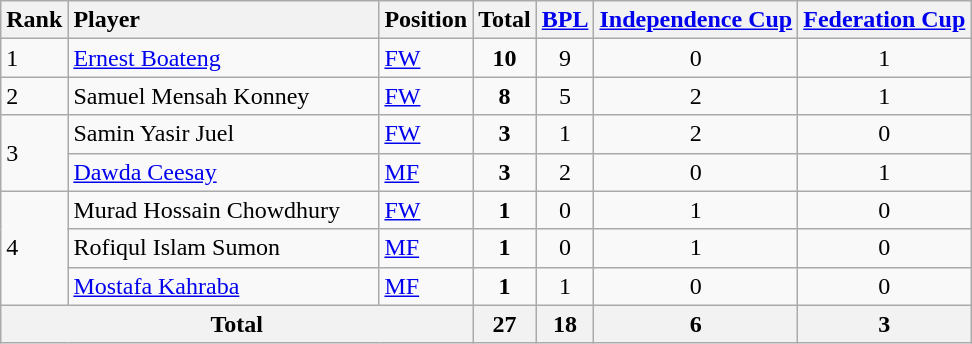<table class="wikitable">
<tr>
<th>Rank</th>
<th style="width:200px;text-align:left">Player</th>
<th>Position</th>
<th>Total</th>
<th><a href='#'>BPL</a></th>
<th><a href='#'>Independence Cup</a></th>
<th><a href='#'>Federation Cup</a></th>
</tr>
<tr>
<td>1</td>
<td> <a href='#'>Ernest Boateng</a></td>
<td><a href='#'>FW</a></td>
<td align="center"><strong>10</strong></td>
<td align="center">9</td>
<td align="center">0</td>
<td align="center">1</td>
</tr>
<tr>
<td>2</td>
<td> Samuel Mensah Konney</td>
<td><a href='#'>FW</a></td>
<td align="center"><strong>8</strong></td>
<td align="center">5</td>
<td align="center">2</td>
<td align="center">1</td>
</tr>
<tr>
<td rowspan=2>3</td>
<td> Samin Yasir Juel</td>
<td><a href='#'>FW</a></td>
<td align="center"><strong>3</strong></td>
<td align="center">1</td>
<td align="center">2</td>
<td align="center">0</td>
</tr>
<tr>
<td> <a href='#'>Dawda Ceesay</a></td>
<td><a href='#'>MF</a></td>
<td align="center"><strong>3</strong></td>
<td align="center">2</td>
<td align="center">0</td>
<td align="center">1</td>
</tr>
<tr>
<td rowspan=3>4</td>
<td> Murad Hossain Chowdhury</td>
<td><a href='#'>FW</a></td>
<td align="center"><strong>1</strong></td>
<td align="center">0</td>
<td align="center">1</td>
<td align="center">0</td>
</tr>
<tr>
<td> Rofiqul Islam Sumon</td>
<td><a href='#'>MF</a></td>
<td align="center"><strong>1</strong></td>
<td align="center">0</td>
<td align="center">1</td>
<td align="center">0</td>
</tr>
<tr>
<td> <a href='#'>Mostafa Kahraba</a></td>
<td><a href='#'>MF</a></td>
<td align="center"><strong>1</strong></td>
<td align="center">1</td>
<td align="center">0</td>
<td align="center">0</td>
</tr>
<tr>
<th colspan="3" align="center">Total</th>
<th align="center">27</th>
<th align="center">18</th>
<th align="center">6</th>
<th align="center">3</th>
</tr>
</table>
